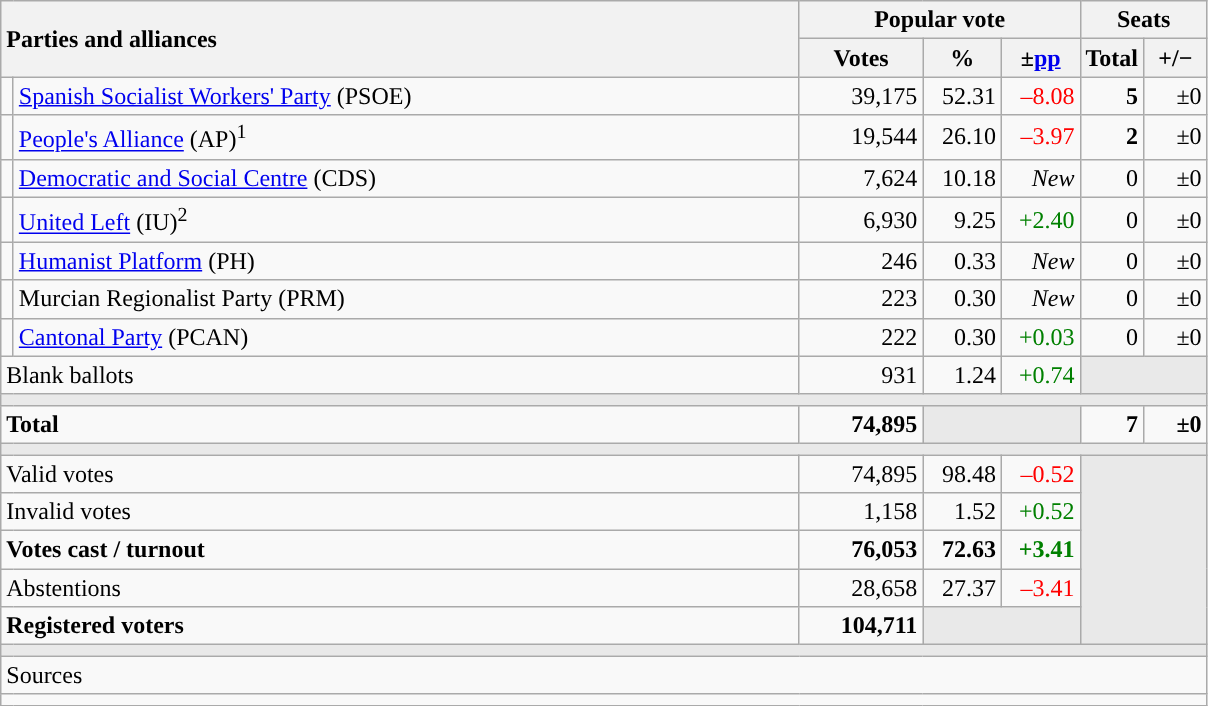<table class="wikitable" style="text-align:right;">
<tr>
<th style="text-align:left;" rowspan="2" colspan="2" width="525">Parties and alliances</th>
<th colspan="3">Popular vote</th>
<th colspan="2">Seats</th>
</tr>
<tr>
<th width="75">Votes</th>
<th width="45">%</th>
<th width="45">±<a href='#'>pp</a></th>
<th width="35">Total</th>
<th width="35">+/−</th>
</tr>
<tr>
<td width="1" style="color:inherit;background:"></td>
<td align="left"><a href='#'>Spanish Socialist Workers' Party</a> (PSOE)</td>
<td>39,175</td>
<td>52.31</td>
<td style="color:red;">–8.08</td>
<td><strong>5</strong></td>
<td>±0</td>
</tr>
<tr>
<td style="color:inherit;background:"></td>
<td align="left"><a href='#'>People's Alliance</a> (AP)<sup>1</sup></td>
<td>19,544</td>
<td>26.10</td>
<td style="color:red;">–3.97</td>
<td><strong>2</strong></td>
<td>±0</td>
</tr>
<tr>
<td style="color:inherit;background:"></td>
<td align="left"><a href='#'>Democratic and Social Centre</a> (CDS)</td>
<td>7,624</td>
<td>10.18</td>
<td><em>New</em></td>
<td>0</td>
<td>±0</td>
</tr>
<tr>
<td style="color:inherit;background:"></td>
<td align="left"><a href='#'>United Left</a> (IU)<sup>2</sup></td>
<td>6,930</td>
<td>9.25</td>
<td style="color:green;">+2.40</td>
<td>0</td>
<td>±0</td>
</tr>
<tr>
<td style="color:inherit;background:"></td>
<td align="left"><a href='#'>Humanist Platform</a> (PH)</td>
<td>246</td>
<td>0.33</td>
<td><em>New</em></td>
<td>0</td>
<td>±0</td>
</tr>
<tr>
<td style="color:inherit;background:"></td>
<td align="left">Murcian Regionalist Party (PRM)</td>
<td>223</td>
<td>0.30</td>
<td><em>New</em></td>
<td>0</td>
<td>±0</td>
</tr>
<tr>
<td style="color:inherit;background:"></td>
<td align="left"><a href='#'>Cantonal Party</a> (PCAN)</td>
<td>222</td>
<td>0.30</td>
<td style="color:green;">+0.03</td>
<td>0</td>
<td>±0</td>
</tr>
<tr>
<td align="left" colspan="2">Blank ballots</td>
<td>931</td>
<td>1.24</td>
<td style="color:green;">+0.74</td>
<td bgcolor="#E9E9E9" colspan="2"></td>
</tr>
<tr>
<td colspan="7" bgcolor="#E9E9E9"></td>
</tr>
<tr style="font-weight:bold;">
<td align="left" colspan="2">Total</td>
<td>74,895</td>
<td bgcolor="#E9E9E9" colspan="2"></td>
<td>7</td>
<td>±0</td>
</tr>
<tr>
<td colspan="7" bgcolor="#E9E9E9"></td>
</tr>
<tr>
<td align="left" colspan="2">Valid votes</td>
<td>74,895</td>
<td>98.48</td>
<td style="color:red;">–0.52</td>
<td bgcolor="#E9E9E9" colspan="2" rowspan="5"></td>
</tr>
<tr>
<td align="left" colspan="2">Invalid votes</td>
<td>1,158</td>
<td>1.52</td>
<td style="color:green;">+0.52</td>
</tr>
<tr style="font-weight:bold;">
<td align="left" colspan="2">Votes cast / turnout</td>
<td>76,053</td>
<td>72.63</td>
<td style="color:green;">+3.41</td>
</tr>
<tr>
<td align="left" colspan="2">Abstentions</td>
<td>28,658</td>
<td>27.37</td>
<td style="color:red;">–3.41</td>
</tr>
<tr style="font-weight:bold;">
<td align="left" colspan="2">Registered voters</td>
<td>104,711</td>
<td bgcolor="#E9E9E9" colspan="2"></td>
</tr>
<tr>
<td colspan="7" bgcolor="#E9E9E9"></td>
</tr>
<tr>
<td align="left" colspan="7">Sources</td>
</tr>
<tr>
<td colspan="7" style="text-align:left; max-width:790px;"></td>
</tr>
</table>
